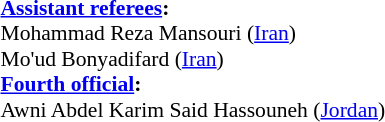<table width=50% style="font-size: 90%">
<tr>
<td><br><strong><a href='#'>Assistant referees</a>:</strong>
<br>Mohammad Reza Mansouri (<a href='#'>Iran</a>)
<br>Mo'ud Bonyadifard (<a href='#'>Iran</a>)
<br><strong><a href='#'>Fourth official</a>:</strong>
<br>Awni Abdel Karim Said Hassouneh (<a href='#'>Jordan</a>)</td>
</tr>
</table>
